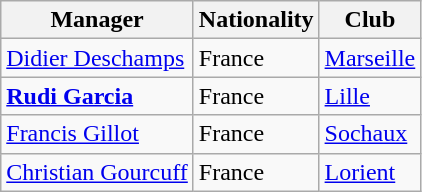<table class="wikitable">
<tr>
<th>Manager</th>
<th>Nationality</th>
<th>Club</th>
</tr>
<tr>
<td><a href='#'>Didier Deschamps</a></td>
<td>France</td>
<td><a href='#'>Marseille</a></td>
</tr>
<tr>
<td><strong><a href='#'>Rudi Garcia</a></strong></td>
<td>France</td>
<td><a href='#'>Lille</a></td>
</tr>
<tr>
<td><a href='#'>Francis Gillot</a></td>
<td>France</td>
<td><a href='#'>Sochaux</a></td>
</tr>
<tr>
<td><a href='#'>Christian Gourcuff</a></td>
<td>France</td>
<td><a href='#'>Lorient</a></td>
</tr>
</table>
